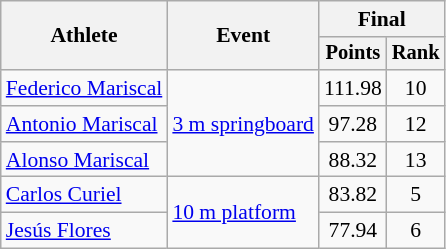<table class="wikitable" style="font-size:90%;">
<tr>
<th rowspan=2>Athlete</th>
<th rowspan=2>Event</th>
<th colspan=2>Final</th>
</tr>
<tr style="font-size:95%">
<th>Points</th>
<th>Rank</th>
</tr>
<tr align=center>
<td align=left><a href='#'>Federico Mariscal</a></td>
<td align=left rowspan=3><a href='#'>3 m springboard</a></td>
<td>111.98</td>
<td>10</td>
</tr>
<tr align=center>
<td align=left><a href='#'>Antonio Mariscal</a></td>
<td>97.28</td>
<td>12</td>
</tr>
<tr align=center>
<td align=left><a href='#'>Alonso Mariscal</a></td>
<td>88.32</td>
<td>13</td>
</tr>
<tr align=center>
<td align=left><a href='#'>Carlos Curiel</a></td>
<td align=left rowspan=2><a href='#'>10 m platform</a></td>
<td>83.82</td>
<td>5</td>
</tr>
<tr align=center>
<td align=left><a href='#'>Jesús Flores</a></td>
<td>77.94</td>
<td>6</td>
</tr>
</table>
